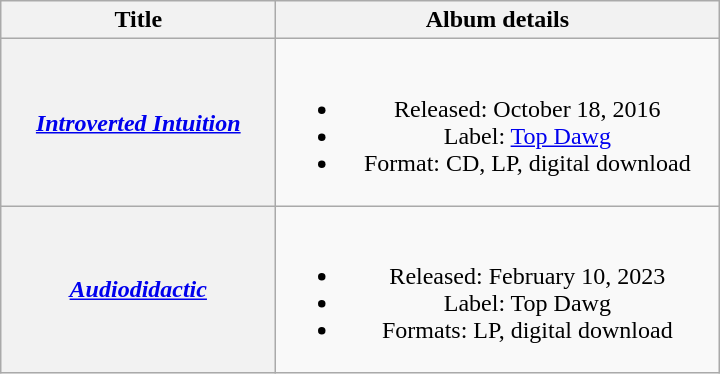<table class="wikitable plainrowheaders" style="text-align:center;">
<tr>
<th scope="col" style="width:11em;">Title</th>
<th scope="col" style="width:18em;">Album details</th>
</tr>
<tr>
<th scope="row"><em><a href='#'>Introverted Intuition</a></em></th>
<td><br><ul><li>Released: October 18, 2016</li><li>Label: <a href='#'>Top Dawg</a></li><li>Format: CD, LP, digital download</li></ul></td>
</tr>
<tr>
<th scope="row"><em><a href='#'>Audiodidactic</a></em></th>
<td><br><ul><li>Released: February 10, 2023</li><li>Label: Top Dawg</li><li>Formats: LP, digital download</li></ul></td>
</tr>
</table>
